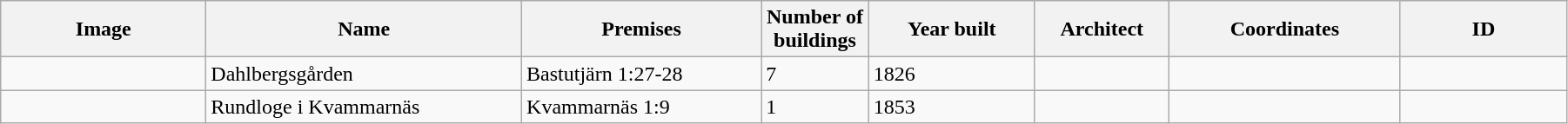<table class="wikitable" width="95%">
<tr>
<th width="150">Image</th>
<th>Name</th>
<th>Premises</th>
<th width="75">Number of<br>buildings</th>
<th width="120">Year built</th>
<th>Architect</th>
<th width="170">Coordinates</th>
<th width="120">ID</th>
</tr>
<tr>
<td></td>
<td>Dahlbergsgården</td>
<td>Bastutjärn 1:27-28</td>
<td>7</td>
<td>1826</td>
<td></td>
<td></td>
<td></td>
</tr>
<tr>
<td></td>
<td>Rundloge i Kvammarnäs</td>
<td>Kvammarnäs 1:9</td>
<td>1</td>
<td>1853</td>
<td></td>
<td></td>
<td></td>
</tr>
</table>
